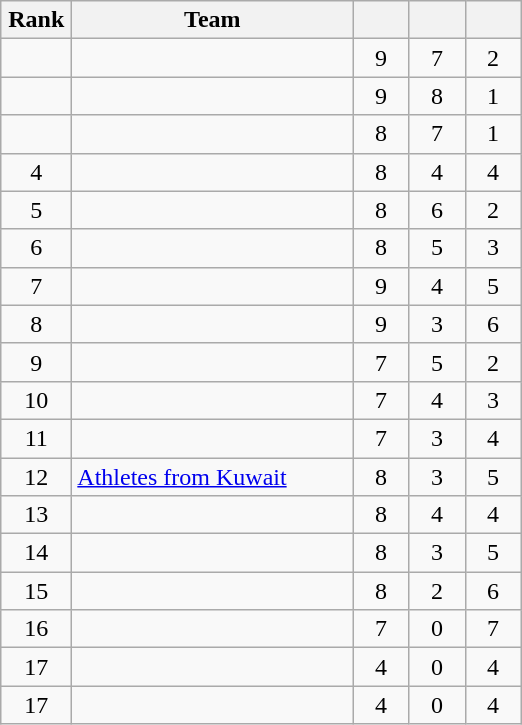<table class="wikitable" style="text-align: center;">
<tr>
<th width=40>Rank</th>
<th width=180>Team</th>
<th width=30></th>
<th width=30></th>
<th width=30></th>
</tr>
<tr>
<td></td>
<td align=left></td>
<td>9</td>
<td>7</td>
<td>2</td>
</tr>
<tr>
<td></td>
<td align=left></td>
<td>9</td>
<td>8</td>
<td>1</td>
</tr>
<tr>
<td></td>
<td align=left></td>
<td>8</td>
<td>7</td>
<td>1</td>
</tr>
<tr>
<td>4</td>
<td align=left></td>
<td>8</td>
<td>4</td>
<td>4</td>
</tr>
<tr>
<td>5</td>
<td align=left></td>
<td>8</td>
<td>6</td>
<td>2</td>
</tr>
<tr>
<td>6</td>
<td align=left></td>
<td>8</td>
<td>5</td>
<td>3</td>
</tr>
<tr>
<td>7</td>
<td align=left></td>
<td>9</td>
<td>4</td>
<td>5</td>
</tr>
<tr>
<td>8</td>
<td align=left></td>
<td>9</td>
<td>3</td>
<td>6</td>
</tr>
<tr>
<td>9</td>
<td align=left></td>
<td>7</td>
<td>5</td>
<td>2</td>
</tr>
<tr>
<td>10</td>
<td align=left></td>
<td>7</td>
<td>4</td>
<td>3</td>
</tr>
<tr>
<td>11</td>
<td align=left></td>
<td>7</td>
<td>3</td>
<td>4</td>
</tr>
<tr>
<td>12</td>
<td align=left> <a href='#'>Athletes from Kuwait</a></td>
<td>8</td>
<td>3</td>
<td>5</td>
</tr>
<tr>
<td>13</td>
<td align=left></td>
<td>8</td>
<td>4</td>
<td>4</td>
</tr>
<tr>
<td>14</td>
<td align=left></td>
<td>8</td>
<td>3</td>
<td>5</td>
</tr>
<tr>
<td>15</td>
<td align=left></td>
<td>8</td>
<td>2</td>
<td>6</td>
</tr>
<tr>
<td>16</td>
<td align=left></td>
<td>7</td>
<td>0</td>
<td>7</td>
</tr>
<tr>
<td>17</td>
<td align=left></td>
<td>4</td>
<td>0</td>
<td>4</td>
</tr>
<tr>
<td>17</td>
<td align=left></td>
<td>4</td>
<td>0</td>
<td>4</td>
</tr>
</table>
